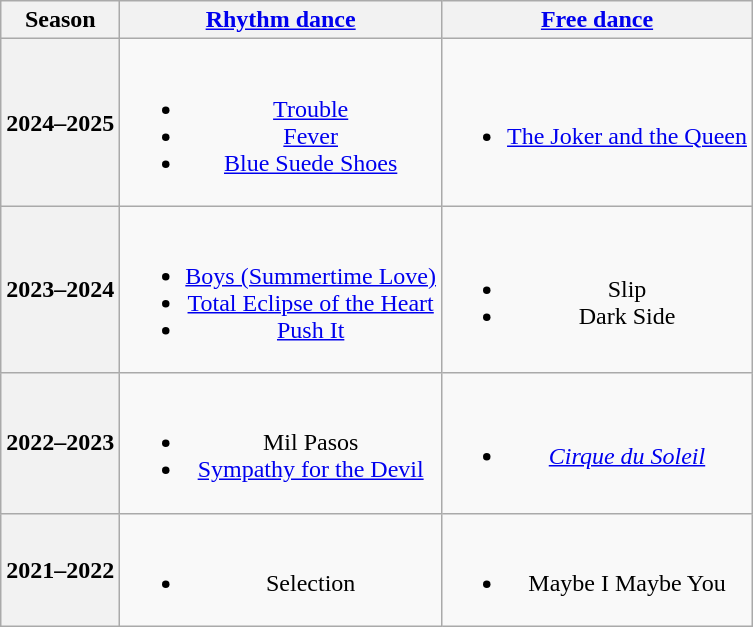<table class=wikitable style=text-align:center>
<tr>
<th>Season</th>
<th><a href='#'>Rhythm dance</a></th>
<th><a href='#'>Free dance</a></th>
</tr>
<tr>
<th>2024–2025 <br> </th>
<td><br><ul><li><a href='#'>Trouble</a> <br> </li><li><a href='#'>Fever</a></li><li><a href='#'>Blue Suede Shoes</a> <br> </li></ul></td>
<td><br><ul><li><a href='#'>The Joker and the Queen</a> <br> </li></ul></td>
</tr>
<tr>
<th>2023–2024 <br> </th>
<td><br><ul><li><a href='#'>Boys (Summertime Love)</a> <br> </li><li><a href='#'>Total Eclipse of the Heart</a> <br> </li><li><a href='#'>Push It</a> <br> </li></ul></td>
<td><br><ul><li>Slip <br> </li><li>Dark Side <br> </li></ul></td>
</tr>
<tr>
<th>2022–2023 <br> </th>
<td><br><ul><li>Mil Pasos <br> </li><li><a href='#'>Sympathy for the Devil</a> <br> </li></ul></td>
<td><br><ul><li><em><a href='#'>Cirque du Soleil</a></em> <br> </li></ul></td>
</tr>
<tr>
<th>2021–2022<br></th>
<td><br><ul><li>Selection<br></li></ul></td>
<td><br><ul><li>Maybe I Maybe You<br></li></ul></td>
</tr>
</table>
